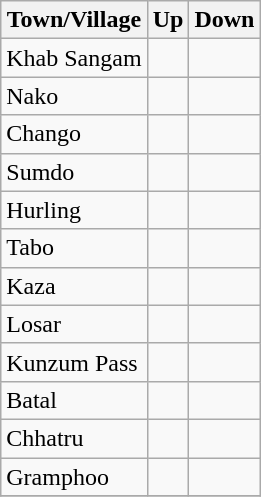<table class="wikitable">
<tr>
<th>Town/Village</th>
<th>Up</th>
<th>Down</th>
</tr>
<tr>
<td>Khab Sangam</td>
<td></td>
<td></td>
</tr>
<tr>
<td>Nako</td>
<td></td>
<td></td>
</tr>
<tr>
<td>Chango</td>
<td></td>
<td></td>
</tr>
<tr>
<td>Sumdo</td>
<td></td>
<td></td>
</tr>
<tr>
<td>Hurling</td>
<td></td>
<td></td>
</tr>
<tr>
<td>Tabo</td>
<td></td>
<td></td>
</tr>
<tr>
<td>Kaza</td>
<td></td>
<td></td>
</tr>
<tr>
<td>Losar</td>
<td></td>
<td></td>
</tr>
<tr>
<td>Kunzum Pass</td>
<td></td>
<td></td>
</tr>
<tr>
<td>Batal</td>
<td></td>
<td></td>
</tr>
<tr>
<td>Chhatru</td>
<td></td>
<td></td>
</tr>
<tr>
<td>Gramphoo</td>
<td></td>
<td></td>
</tr>
<tr>
</tr>
</table>
